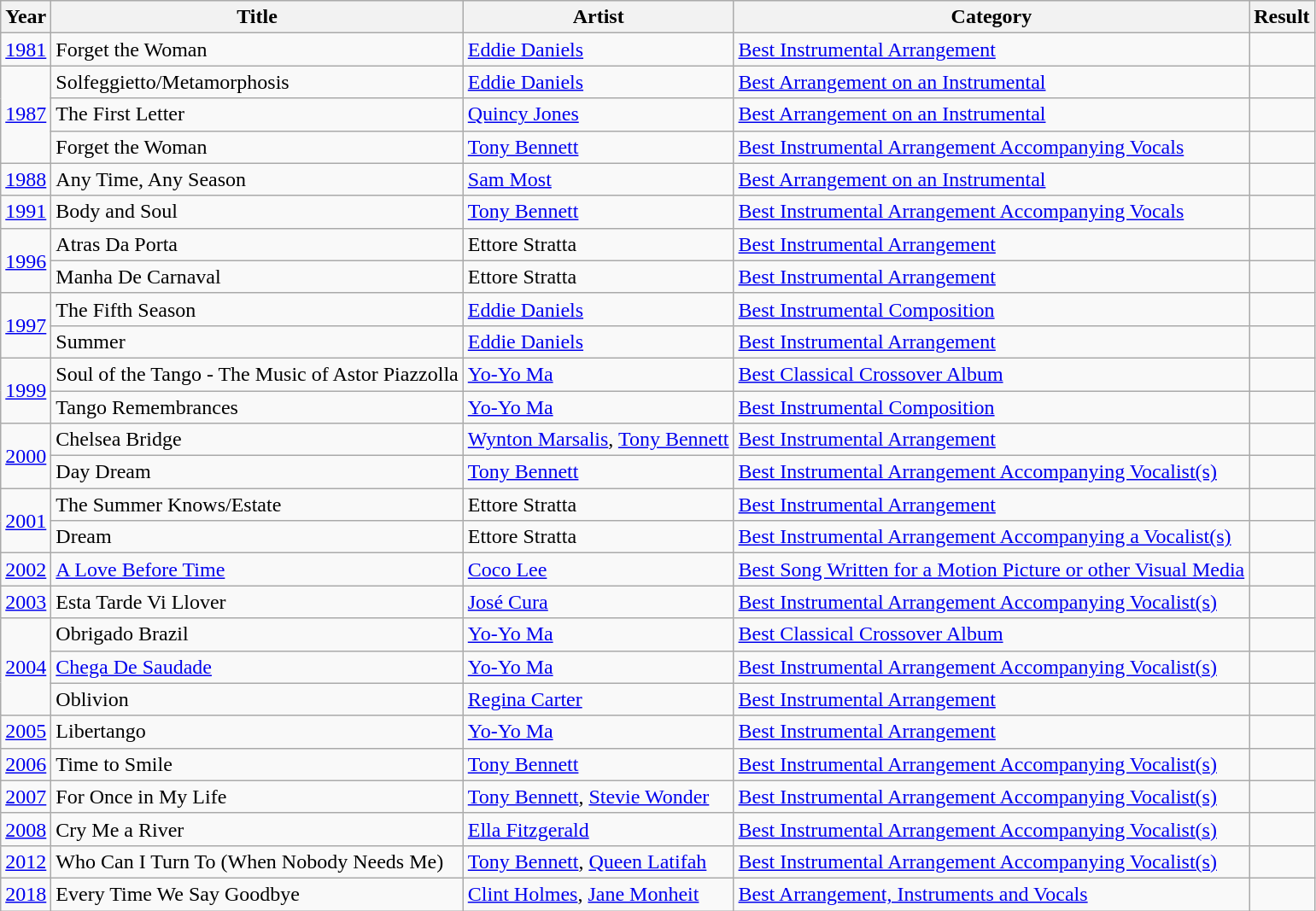<table class="wikitable sortable">
<tr>
<th>Year</th>
<th>Title</th>
<th>Artist</th>
<th>Category</th>
<th>Result</th>
</tr>
<tr>
<td><a href='#'>1981</a></td>
<td>Forget the Woman</td>
<td><a href='#'>Eddie Daniels</a></td>
<td><a href='#'>Best Instrumental Arrangement</a></td>
<td></td>
</tr>
<tr>
<td rowspan="3"><a href='#'>1987</a></td>
<td>Solfeggietto/Metamorphosis</td>
<td><a href='#'>Eddie Daniels</a></td>
<td><a href='#'>Best Arrangement on an Instrumental</a></td>
<td></td>
</tr>
<tr>
<td>The First Letter</td>
<td><a href='#'>Quincy Jones</a></td>
<td><a href='#'>Best Arrangement on an Instrumental</a></td>
<td></td>
</tr>
<tr>
<td>Forget the Woman</td>
<td><a href='#'>Tony Bennett</a></td>
<td><a href='#'>Best Instrumental Arrangement Accompanying Vocals</a></td>
<td></td>
</tr>
<tr>
<td><a href='#'>1988</a></td>
<td>Any Time, Any Season</td>
<td><a href='#'>Sam Most</a></td>
<td><a href='#'>Best Arrangement on an Instrumental</a></td>
<td></td>
</tr>
<tr>
<td><a href='#'>1991</a></td>
<td>Body and Soul</td>
<td><a href='#'>Tony Bennett</a></td>
<td><a href='#'>Best Instrumental Arrangement Accompanying Vocals</a></td>
<td></td>
</tr>
<tr>
<td rowspan="2"><a href='#'>1996</a></td>
<td>Atras Da Porta</td>
<td>Ettore Stratta</td>
<td><a href='#'>Best Instrumental Arrangement</a></td>
<td></td>
</tr>
<tr>
<td>Manha De Carnaval</td>
<td>Ettore Stratta</td>
<td><a href='#'>Best Instrumental Arrangement</a></td>
<td></td>
</tr>
<tr>
<td rowspan="2"><a href='#'>1997</a></td>
<td>The Fifth Season</td>
<td><a href='#'>Eddie Daniels</a></td>
<td><a href='#'>Best Instrumental Composition</a></td>
<td></td>
</tr>
<tr>
<td>Summer</td>
<td><a href='#'>Eddie Daniels</a></td>
<td><a href='#'>Best Instrumental Arrangement</a></td>
<td></td>
</tr>
<tr>
<td rowspan="2"><a href='#'>1999</a></td>
<td>Soul of the Tango - The Music of Astor Piazzolla</td>
<td><a href='#'>Yo-Yo Ma</a></td>
<td><a href='#'>Best Classical Crossover Album</a></td>
<td></td>
</tr>
<tr>
<td>Tango Remembrances</td>
<td><a href='#'>Yo-Yo Ma</a></td>
<td><a href='#'>Best Instrumental Composition</a></td>
<td></td>
</tr>
<tr>
<td rowspan="2"><a href='#'>2000</a></td>
<td>Chelsea Bridge</td>
<td><a href='#'>Wynton Marsalis</a>, <a href='#'>Tony Bennett</a></td>
<td><a href='#'>Best Instrumental Arrangement</a></td>
<td></td>
</tr>
<tr>
<td>Day Dream</td>
<td><a href='#'>Tony Bennett</a></td>
<td><a href='#'>Best Instrumental Arrangement Accompanying Vocalist(s)</a></td>
<td></td>
</tr>
<tr>
<td rowspan="2"><a href='#'>2001</a></td>
<td>The Summer Knows/Estate</td>
<td>Ettore Stratta</td>
<td><a href='#'>Best Instrumental Arrangement</a></td>
<td></td>
</tr>
<tr>
<td>Dream</td>
<td>Ettore Stratta</td>
<td><a href='#'>Best Instrumental Arrangement Accompanying a Vocalist(s)</a></td>
<td></td>
</tr>
<tr>
<td><a href='#'>2002</a></td>
<td><a href='#'>A Love Before Time</a></td>
<td><a href='#'>Coco Lee</a></td>
<td><a href='#'>Best Song Written for a Motion Picture or other Visual Media</a></td>
<td></td>
</tr>
<tr>
<td><a href='#'>2003</a></td>
<td>Esta Tarde Vi Llover</td>
<td><a href='#'>José Cura</a></td>
<td><a href='#'>Best Instrumental Arrangement Accompanying Vocalist(s)</a></td>
<td></td>
</tr>
<tr>
<td rowspan="3"><a href='#'>2004</a></td>
<td>Obrigado Brazil</td>
<td><a href='#'>Yo-Yo Ma</a></td>
<td><a href='#'>Best Classical Crossover Album</a></td>
<td></td>
</tr>
<tr>
<td><a href='#'>Chega De Saudade</a></td>
<td><a href='#'>Yo-Yo Ma</a></td>
<td><a href='#'>Best Instrumental Arrangement Accompanying Vocalist(s)</a></td>
<td></td>
</tr>
<tr>
<td>Oblivion</td>
<td><a href='#'>Regina Carter</a></td>
<td><a href='#'>Best Instrumental Arrangement</a></td>
<td></td>
</tr>
<tr>
<td><a href='#'>2005</a></td>
<td>Libertango</td>
<td><a href='#'>Yo-Yo Ma</a></td>
<td><a href='#'>Best Instrumental Arrangement</a></td>
<td></td>
</tr>
<tr>
<td><a href='#'>2006</a></td>
<td>Time to Smile</td>
<td><a href='#'>Tony Bennett</a></td>
<td><a href='#'>Best Instrumental Arrangement Accompanying Vocalist(s)</a></td>
<td></td>
</tr>
<tr>
<td><a href='#'>2007</a></td>
<td>For Once in My Life</td>
<td><a href='#'>Tony Bennett</a>, <a href='#'>Stevie Wonder</a></td>
<td><a href='#'>Best Instrumental Arrangement Accompanying Vocalist(s)</a></td>
<td></td>
</tr>
<tr>
<td><a href='#'>2008</a></td>
<td>Cry Me a River</td>
<td><a href='#'>Ella Fitzgerald</a></td>
<td><a href='#'>Best Instrumental Arrangement Accompanying Vocalist(s)</a></td>
<td></td>
</tr>
<tr>
<td><a href='#'>2012</a></td>
<td>Who Can I Turn To (When Nobody Needs Me)</td>
<td><a href='#'>Tony Bennett</a>, <a href='#'>Queen Latifah</a></td>
<td><a href='#'>Best Instrumental Arrangement Accompanying Vocalist(s)</a></td>
<td></td>
</tr>
<tr>
<td><a href='#'>2018</a></td>
<td>Every Time We Say Goodbye</td>
<td><a href='#'>Clint Holmes</a>, <a href='#'>Jane Monheit</a></td>
<td><a href='#'>Best Arrangement, Instruments and Vocals</a></td>
<td></td>
</tr>
</table>
